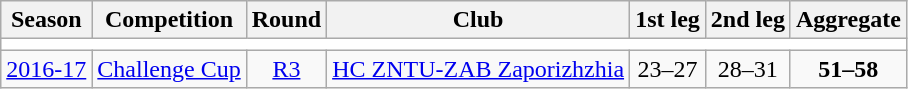<table class="wikitable">
<tr>
<th>Season</th>
<th>Competition</th>
<th>Round</th>
<th>Club</th>
<th>1st leg</th>
<th>2nd leg</th>
<th>Aggregate</th>
</tr>
<tr>
<td colspan="7" bgcolor=white></td>
</tr>
<tr>
<td><a href='#'>2016-17</a></td>
<td><a href='#'>Challenge Cup</a></td>
<td style="text-align:center;"><a href='#'>R3</a></td>
<td> <a href='#'>HC ZNTU-ZAB Zaporizhzhia</a></td>
<td style="text-align:center;">23–27</td>
<td style="text-align:center;">28–31</td>
<td style="text-align:center;"><strong>51–58</strong></td>
</tr>
</table>
